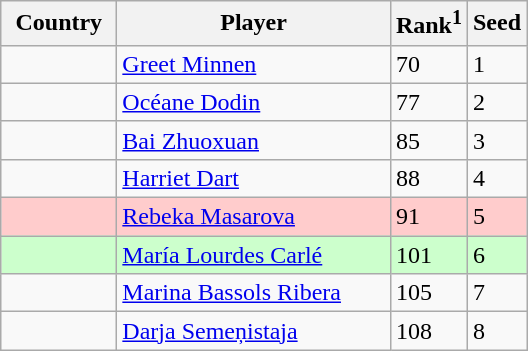<table class="sortable wikitable">
<tr>
<th width="70">Country</th>
<th width="175">Player</th>
<th>Rank<sup>1</sup></th>
<th>Seed</th>
</tr>
<tr>
<td></td>
<td><a href='#'>Greet Minnen</a></td>
<td>70</td>
<td>1</td>
</tr>
<tr>
<td></td>
<td><a href='#'>Océane Dodin</a></td>
<td>77</td>
<td>2</td>
</tr>
<tr>
<td></td>
<td><a href='#'>Bai Zhuoxuan</a></td>
<td>85</td>
<td>3</td>
</tr>
<tr>
<td></td>
<td><a href='#'>Harriet Dart</a></td>
<td>88</td>
<td>4</td>
</tr>
<tr style="background:#fcc;">
<td></td>
<td><a href='#'>Rebeka Masarova</a></td>
<td>91</td>
<td>5</td>
</tr>
<tr style="background:#cfc;">
<td></td>
<td><a href='#'>María Lourdes Carlé</a></td>
<td>101</td>
<td>6</td>
</tr>
<tr>
<td></td>
<td><a href='#'>Marina Bassols Ribera</a></td>
<td>105</td>
<td>7</td>
</tr>
<tr>
<td></td>
<td><a href='#'>Darja Semeņistaja</a></td>
<td>108</td>
<td>8</td>
</tr>
</table>
